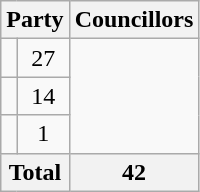<table class="wikitable">
<tr>
<th colspan=2>Party</th>
<th>Councillors</th>
</tr>
<tr>
<td></td>
<td align=center>27</td>
</tr>
<tr>
<td></td>
<td align=center>14</td>
</tr>
<tr>
<td></td>
<td align=center>1</td>
</tr>
<tr>
<th colspan=2>Total</th>
<th>42</th>
</tr>
</table>
